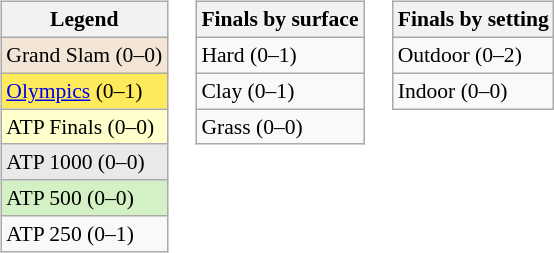<table>
<tr valign="top">
<td><br><table class="wikitable" style=font-size:90%>
<tr>
<th>Legend</th>
</tr>
<tr style="background:#f3e6d7;">
<td>Grand Slam (0–0)</td>
</tr>
<tr style="background:#ffea5c;">
<td><a href='#'>Olympics</a> (0–1)</td>
</tr>
<tr style="background:#ffffcc;">
<td>ATP Finals (0–0)</td>
</tr>
<tr style="background:#e9e9e9;">
<td>ATP 1000 (0–0)</td>
</tr>
<tr style="background:#d4f1c5;">
<td>ATP 500 (0–0)</td>
</tr>
<tr>
<td>ATP 250 (0–1)</td>
</tr>
</table>
</td>
<td><br><table class="wikitable" style=font-size:90%>
<tr>
<th>Finals by surface</th>
</tr>
<tr>
<td>Hard (0–1)</td>
</tr>
<tr>
<td>Clay (0–1)</td>
</tr>
<tr>
<td>Grass (0–0)</td>
</tr>
</table>
</td>
<td><br><table class="wikitable" style=font-size:90%>
<tr>
<th>Finals by setting</th>
</tr>
<tr>
<td>Outdoor (0–2)</td>
</tr>
<tr>
<td>Indoor (0–0)</td>
</tr>
</table>
</td>
</tr>
</table>
